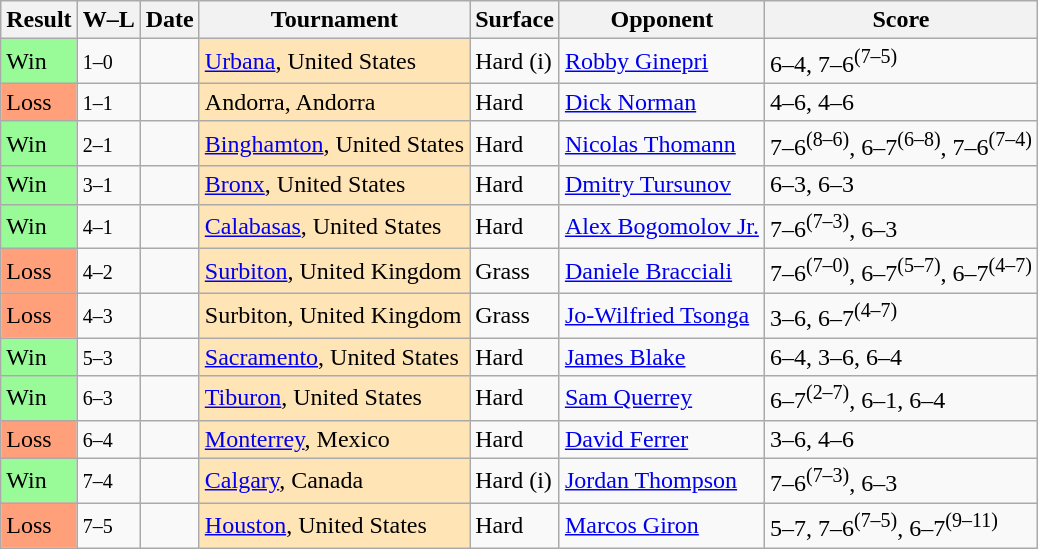<table class="sortable wikitable">
<tr>
<th>Result</th>
<th class=unsortable>W–L</th>
<th>Date</th>
<th>Tournament</th>
<th>Surface</th>
<th>Opponent</th>
<th class=unsortable>Score</th>
</tr>
<tr>
<td bgcolor=98fb98>Win</td>
<td><small>1–0</small></td>
<td></td>
<td bgcolor=moccasin><a href='#'>Urbana</a>, United States</td>
<td>Hard (i)</td>
<td> <a href='#'>Robby Ginepri</a></td>
<td>6–4, 7–6<sup>(7–5)</sup></td>
</tr>
<tr>
<td bgcolor=ffa07a>Loss</td>
<td><small>1–1</small></td>
<td></td>
<td bgcolor=moccasin>Andorra, Andorra</td>
<td>Hard</td>
<td> <a href='#'>Dick Norman</a></td>
<td>4–6, 4–6</td>
</tr>
<tr>
<td bgcolor=98fb98>Win</td>
<td><small>2–1</small></td>
<td></td>
<td bgcolor=moccasin><a href='#'>Binghamton</a>, United States</td>
<td>Hard</td>
<td> <a href='#'>Nicolas Thomann</a></td>
<td>7–6<sup>(8–6)</sup>, 6–7<sup>(6–8)</sup>, 7–6<sup>(7–4)</sup></td>
</tr>
<tr>
<td bgcolor=98fb98>Win</td>
<td><small>3–1</small></td>
<td></td>
<td bgcolor=moccasin><a href='#'>Bronx</a>, United States</td>
<td>Hard</td>
<td> <a href='#'>Dmitry Tursunov</a></td>
<td>6–3, 6–3</td>
</tr>
<tr>
<td bgcolor=98fb98>Win</td>
<td><small>4–1</small></td>
<td></td>
<td bgcolor=moccasin><a href='#'>Calabasas</a>, United States</td>
<td>Hard</td>
<td> <a href='#'>Alex Bogomolov Jr.</a></td>
<td>7–6<sup>(7–3)</sup>, 6–3</td>
</tr>
<tr>
<td bgcolor=ffa07a>Loss</td>
<td><small>4–2</small></td>
<td></td>
<td bgcolor=moccasin><a href='#'>Surbiton</a>, United Kingdom</td>
<td>Grass</td>
<td> <a href='#'>Daniele Bracciali</a></td>
<td>7–6<sup>(7–0)</sup>, 6–7<sup>(5–7)</sup>, 6–7<sup>(4–7)</sup></td>
</tr>
<tr>
<td bgcolor=ffa07a>Loss</td>
<td><small>4–3</small></td>
<td></td>
<td bgcolor=moccasin>Surbiton, United Kingdom</td>
<td>Grass</td>
<td> <a href='#'>Jo-Wilfried Tsonga</a></td>
<td>3–6, 6–7<sup>(4–7)</sup></td>
</tr>
<tr>
<td bgcolor=98fb98>Win</td>
<td><small>5–3</small></td>
<td><a href='#'></a></td>
<td bgcolor=moccasin><a href='#'>Sacramento</a>, United States</td>
<td>Hard</td>
<td> <a href='#'>James Blake</a></td>
<td>6–4, 3–6, 6–4</td>
</tr>
<tr>
<td bgcolor=98fb98>Win</td>
<td><small>6–3</small></td>
<td><a href='#'></a></td>
<td bgcolor=moccasin><a href='#'>Tiburon</a>, United States</td>
<td>Hard</td>
<td> <a href='#'>Sam Querrey</a></td>
<td>6–7<sup>(2–7)</sup>, 6–1, 6–4</td>
</tr>
<tr>
<td bgcolor=ffa07a>Loss</td>
<td><small>6–4</small></td>
<td><a href='#'></a></td>
<td bgcolor=moccasin><a href='#'>Monterrey</a>, Mexico</td>
<td>Hard</td>
<td> <a href='#'>David Ferrer</a></td>
<td>3–6, 4–6</td>
</tr>
<tr>
<td bgcolor=98fb98>Win</td>
<td><small>7–4</small></td>
<td><a href='#'></a></td>
<td bgcolor=moccasin><a href='#'>Calgary</a>, Canada</td>
<td>Hard (i)</td>
<td> <a href='#'>Jordan Thompson</a></td>
<td>7–6<sup>(7–3)</sup>, 6–3</td>
</tr>
<tr>
<td bgcolor=ffa07a>Loss</td>
<td><small>7–5</small></td>
<td><a href='#'></a></td>
<td bgcolor=moccasin><a href='#'>Houston</a>, United States</td>
<td>Hard</td>
<td> <a href='#'>Marcos Giron</a></td>
<td>5–7, 7–6<sup>(7–5)</sup>, 6–7<sup>(9–11)</sup></td>
</tr>
</table>
